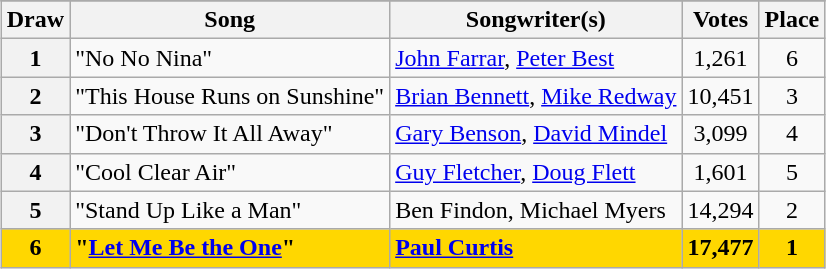<table class="sortable wikitable plainrowheaders" style="margin: 1em auto 1em auto; text-align:center;">
<tr>
</tr>
<tr>
<th scope="col">Draw</th>
<th scope="col">Song</th>
<th scope="col" class="unsortable">Songwriter(s)</th>
<th scope="col">Votes</th>
<th scope="col">Place</th>
</tr>
<tr>
<th scope="row" style="text-align:center;">1</th>
<td align=left>"No No Nina"</td>
<td align=left><a href='#'>John Farrar</a>, <a href='#'>Peter Best</a></td>
<td>1,261</td>
<td>6</td>
</tr>
<tr>
<th scope="row" style="text-align:center;">2</th>
<td align=left>"This House Runs on Sunshine"</td>
<td align=left><a href='#'>Brian Bennett</a>, <a href='#'>Mike Redway</a></td>
<td>10,451</td>
<td>3</td>
</tr>
<tr>
<th scope="row" style="text-align:center;">3</th>
<td align=left>"Don't Throw It All Away"</td>
<td align=left><a href='#'>Gary Benson</a>, <a href='#'>David Mindel</a></td>
<td>3,099</td>
<td>4</td>
</tr>
<tr>
<th scope="row" style="text-align:center;">4</th>
<td align=left>"Cool Clear Air"</td>
<td align=left><a href='#'>Guy Fletcher</a>, <a href='#'>Doug Flett</a></td>
<td>1,601</td>
<td>5</td>
</tr>
<tr>
<th scope="row" style="text-align:center;">5</th>
<td align=left>"Stand Up Like a Man"</td>
<td align=left>Ben Findon, Michael Myers</td>
<td>14,294</td>
<td>2</td>
</tr>
<tr style="background:gold; font-weight:bold;">
<th scope="row" style="text-align:center; font-weight:bold; background:gold;">6</th>
<td align=left>"<a href='#'>Let Me Be the One</a>"</td>
<td align=left><a href='#'>Paul Curtis</a></td>
<td>17,477</td>
<td>1</td>
</tr>
</table>
